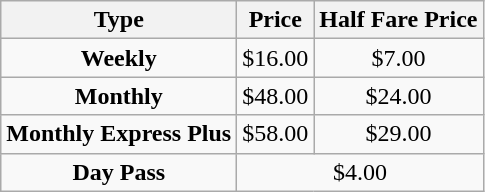<table class="wikitable">
<tr>
<th>Type</th>
<th>Price</th>
<th>Half Fare Price</th>
</tr>
<tr align="center">
<td><strong>Weekly</strong></td>
<td>$16.00</td>
<td>$7.00</td>
</tr>
<tr align="center">
<td><strong>Monthly</strong></td>
<td>$48.00</td>
<td>$24.00</td>
</tr>
<tr align="center">
<td><strong>Monthly Express Plus</strong></td>
<td>$58.00</td>
<td>$29.00</td>
</tr>
<tr align="center">
<td><strong>Day Pass</strong></td>
<td colspan=2>$4.00</td>
</tr>
</table>
